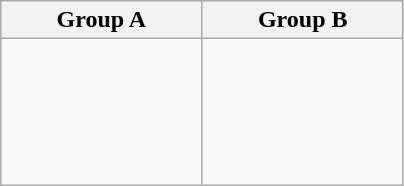<table class="wikitable">
<tr>
<th width=25%>Group A</th>
<th width=25%>Group B</th>
</tr>
<tr>
<td><br><br>
<br>
<br></td>
<td><br><br>
<br>
<br>
<br></td>
</tr>
</table>
